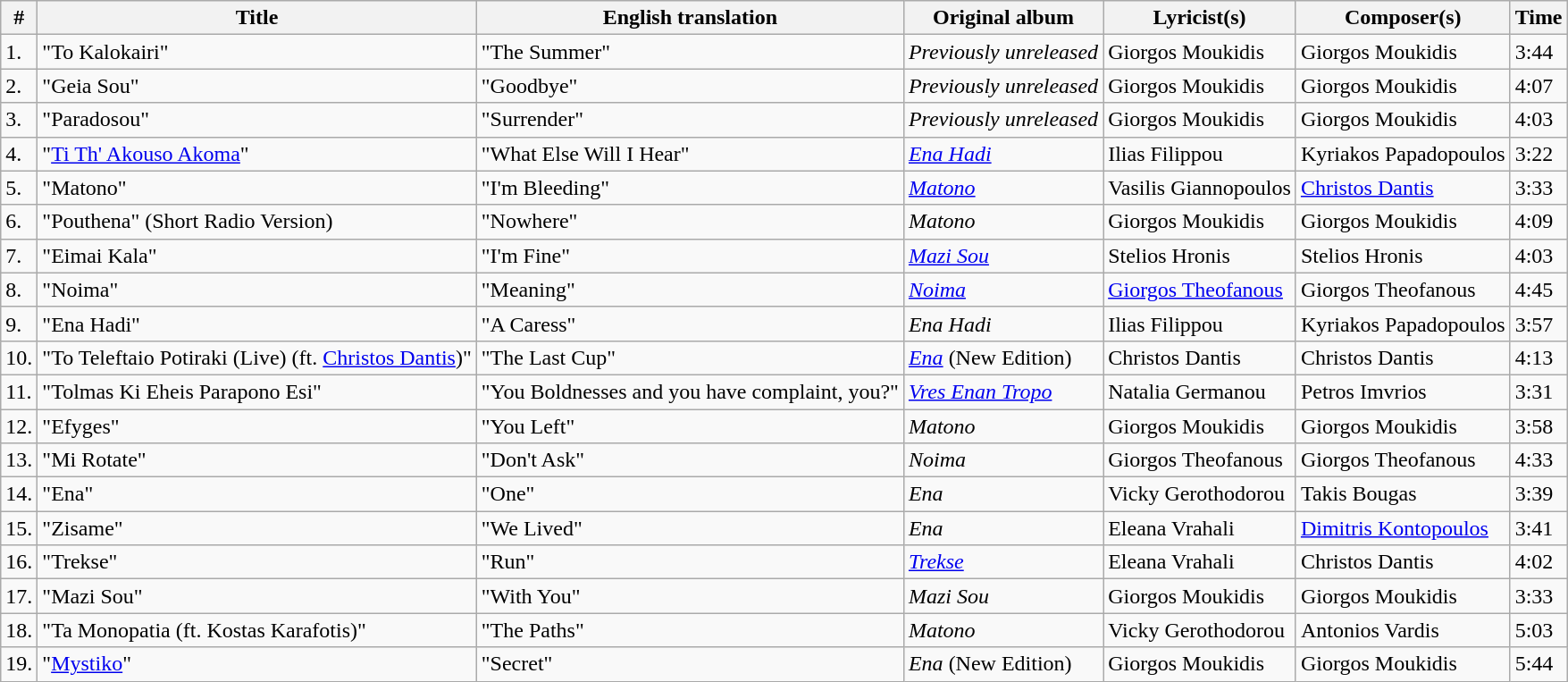<table class="wikitable">
<tr>
<th>#</th>
<th>Title</th>
<th>English translation</th>
<th>Original album</th>
<th>Lyricist(s)</th>
<th>Composer(s)</th>
<th>Time</th>
</tr>
<tr>
<td>1.</td>
<td>"To Kalokairi"</td>
<td>"The Summer"</td>
<td><em>Previously unreleased</em></td>
<td>Giorgos Moukidis</td>
<td>Giorgos Moukidis</td>
<td>3:44</td>
</tr>
<tr>
<td>2.</td>
<td>"Geia Sou"</td>
<td>"Goodbye"</td>
<td><em>Previously unreleased</em></td>
<td>Giorgos Moukidis</td>
<td>Giorgos Moukidis</td>
<td>4:07</td>
</tr>
<tr>
<td>3.</td>
<td>"Paradosou"</td>
<td>"Surrender"</td>
<td><em>Previously unreleased</em></td>
<td>Giorgos Moukidis</td>
<td>Giorgos Moukidis</td>
<td>4:03</td>
</tr>
<tr>
<td>4.</td>
<td>"<a href='#'>Ti Th' Akouso Akoma</a>"</td>
<td>"What Else Will I Hear"</td>
<td><em><a href='#'>Ena Hadi</a></em></td>
<td>Ilias Filippou</td>
<td>Kyriakos Papadopoulos</td>
<td>3:22</td>
</tr>
<tr>
<td>5.</td>
<td>"Matono"</td>
<td>"I'm Bleeding"</td>
<td><em><a href='#'>Matono</a></em></td>
<td>Vasilis Giannopoulos</td>
<td><a href='#'>Christos Dantis</a></td>
<td>3:33</td>
</tr>
<tr>
<td>6.</td>
<td>"Pouthena" (Short Radio Version)</td>
<td>"Nowhere"</td>
<td><em>Matono</em></td>
<td>Giorgos Moukidis</td>
<td>Giorgos Moukidis</td>
<td>4:09</td>
</tr>
<tr>
<td>7.</td>
<td>"Eimai Kala"</td>
<td>"I'm Fine"</td>
<td><em><a href='#'>Mazi Sou</a></em></td>
<td>Stelios Hronis</td>
<td>Stelios Hronis</td>
<td>4:03</td>
</tr>
<tr>
<td>8.</td>
<td>"Noima"</td>
<td>"Meaning"</td>
<td><em><a href='#'>Noima</a></em></td>
<td><a href='#'>Giorgos Theofanous</a></td>
<td>Giorgos Theofanous</td>
<td>4:45</td>
</tr>
<tr>
<td>9.</td>
<td>"Ena Hadi"</td>
<td>"A Caress"</td>
<td><em>Ena Hadi</em></td>
<td>Ilias Filippou</td>
<td>Kyriakos Papadopoulos</td>
<td>3:57</td>
</tr>
<tr>
<td>10.</td>
<td>"To Teleftaio Potiraki (Live) (ft. <a href='#'>Christos Dantis</a>)"</td>
<td>"The Last Cup"</td>
<td><em><a href='#'>Ena</a></em> (New Edition)</td>
<td>Christos Dantis</td>
<td>Christos Dantis</td>
<td>4:13</td>
</tr>
<tr>
<td>11.</td>
<td>"Tolmas Ki Eheis Parapono Esi"</td>
<td>"You Boldnesses and you have complaint, you?"</td>
<td><em><a href='#'>Vres Enan Tropo</a></em></td>
<td>Natalia Germanou</td>
<td>Petros Imvrios</td>
<td>3:31</td>
</tr>
<tr>
<td>12.</td>
<td>"Efyges"</td>
<td>"You Left"</td>
<td><em>Matono</em></td>
<td>Giorgos Moukidis</td>
<td>Giorgos Moukidis</td>
<td>3:58</td>
</tr>
<tr>
<td>13.</td>
<td>"Mi Rotate"</td>
<td>"Don't Ask"</td>
<td><em>Noima</em></td>
<td>Giorgos Theofanous</td>
<td>Giorgos Theofanous</td>
<td>4:33</td>
</tr>
<tr>
<td>14.</td>
<td>"Ena"</td>
<td>"One"</td>
<td><em>Ena</em></td>
<td>Vicky Gerothodorou</td>
<td>Takis Bougas</td>
<td>3:39</td>
</tr>
<tr>
<td>15.</td>
<td>"Zisame"</td>
<td>"We Lived"</td>
<td><em>Ena</em></td>
<td>Eleana Vrahali</td>
<td><a href='#'>Dimitris Kontopoulos</a></td>
<td>3:41</td>
</tr>
<tr>
<td>16.</td>
<td>"Trekse"</td>
<td>"Run"</td>
<td><em><a href='#'>Trekse</a></em></td>
<td>Eleana Vrahali</td>
<td>Christos Dantis</td>
<td>4:02</td>
</tr>
<tr>
<td>17.</td>
<td>"Mazi Sou"</td>
<td>"With You"</td>
<td><em>Mazi Sou</em></td>
<td>Giorgos Moukidis</td>
<td>Giorgos Moukidis</td>
<td>3:33</td>
</tr>
<tr>
<td>18.</td>
<td>"Ta Monopatia (ft. Kostas Karafotis)"</td>
<td>"The Paths"</td>
<td><em>Matono</em></td>
<td>Vicky Gerothodorou</td>
<td>Antonios Vardis</td>
<td>5:03</td>
</tr>
<tr>
<td>19.</td>
<td>"<a href='#'>Mystiko</a>"</td>
<td>"Secret"</td>
<td><em>Ena</em> (New Edition)</td>
<td>Giorgos Moukidis</td>
<td>Giorgos Moukidis</td>
<td>5:44</td>
</tr>
</table>
